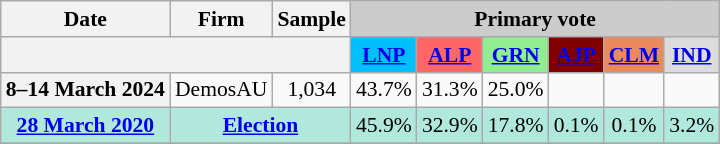<table class="nowrap wikitable tpl-blanktable" style=text-align:center;font-size:90%>
<tr>
<th>Date</th>
<th>Firm</th>
<th>Sample</th>
<th colspan="6" style="background:#ccc">Primary vote</th>
</tr>
<tr>
<th colspan=3></th>
<th style="background:#00bfff"><a href='#'>LNP</a></th>
<th style="background:#f66"><a href='#'>ALP</a></th>
<th style="background:#90ee90"><a href='#'>GRN</a></th>
<th style="background:maroon"><a href='#'>AJP</a></th>
<th style="background:#EA8A5A;"><a href='#'>CLM</a></th>
<th style="background:#DCDCDC;"><a href='#'>IND</a></th>
</tr>
<tr>
<th>8–14 March 2024</th>
<td>DemosAU</td>
<td>1,034</td>
<td>43.7%</td>
<td>31.3%</td>
<td>25.0%</td>
<td></td>
<td></td>
<td></td>
</tr>
<tr>
<th style="text-align:center; background:#b0e9db;"><strong><a href='#'>28 March 2020</a></strong></th>
<th style="text-align:center; background:#b0e9db;" colspan="2"><strong><a href='#'>Election</a></strong></th>
<td style="text-align:center; background:#b0e9db;">45.9%</td>
<td style="text-align:center; background:#b0e9db;">32.9%</td>
<td style="text-align:center; background:#b0e9db;">17.8%</td>
<td style="text-align:center; background:#b0e9db;">0.1%</td>
<td style="text-align:center; background:#b0e9db;">0.1%</td>
<td style="text-align:center; background:#b0e9db;">3.2%</td>
</tr>
<tr>
</tr>
</table>
